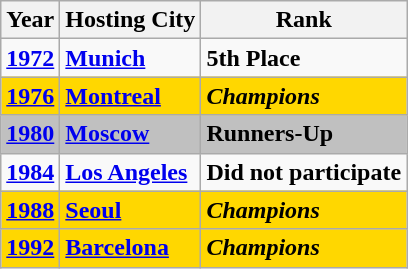<table class="wikitable" style="text-align: center;">
<tr>
<th>Year</th>
<th>Hosting City</th>
<th>Rank</th>
</tr>
<tr>
<td><strong><a href='#'>1972</a></strong></td>
<td align=left> <strong><a href='#'>Munich</a></strong></td>
<td align=left><strong>5th Place</strong></td>
</tr>
<tr bgcolor=gold>
<td><strong><a href='#'>1976</a></strong></td>
<td align=left> <strong><a href='#'>Montreal</a></strong></td>
<td align=left><strong><em>Champions</em></strong></td>
</tr>
<tr bgcolor=silver>
<td><strong><a href='#'>1980</a></strong></td>
<td align=left> <strong><a href='#'>Moscow</a></strong></td>
<td align=left><strong>Runners-Up</strong></td>
</tr>
<tr>
<td><strong><a href='#'>1984</a></strong></td>
<td align=left> <strong><a href='#'>Los Angeles</a></strong></td>
<td align=left><strong>Did not participate</strong></td>
</tr>
<tr bgcolor=gold>
<td><strong><a href='#'>1988</a></strong></td>
<td align=left> <strong><a href='#'>Seoul</a></strong></td>
<td align=left><strong><em>Champions</em></strong></td>
</tr>
<tr bgcolor=gold>
<td><strong><a href='#'>1992</a></strong></td>
<td align=left> <strong><a href='#'>Barcelona</a></strong></td>
<td align=left> <strong><em>Champions</em></strong></td>
</tr>
</table>
